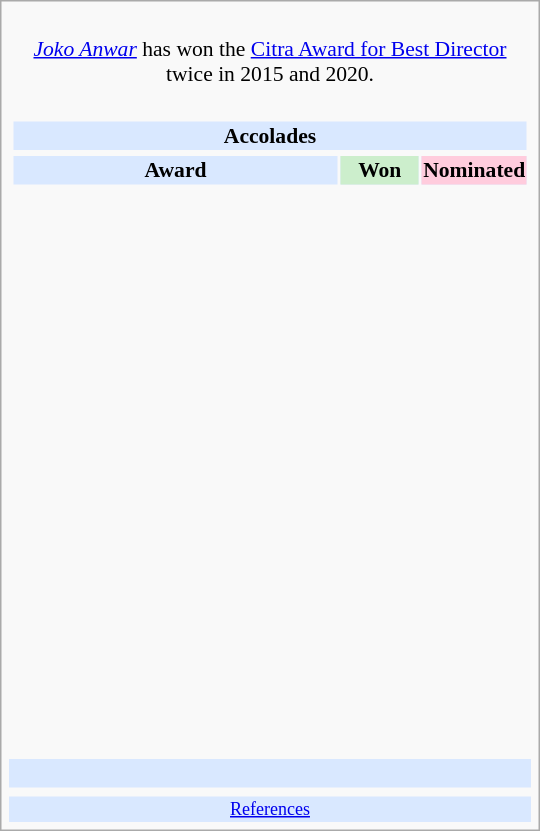<table class="infobox" style="width: 25em; text-align: left; font-size: 90%; vertical-align: middle;">
<tr>
<td colspan="3" style="text-align:center;"><br><em><a href='#'>Joko Anwar</a></em> has won the <a href='#'>Citra Award for Best Director</a> twice in 2015 and 2020.</td>
</tr>
<tr>
<td colspan=3><br><table class="collapsible collapsed" width=100%>
<tr>
<th colspan="3" style="background-color: #D9E8FF; text-align: center;">Accolades</th>
</tr>
<tr>
</tr>
<tr bgcolor=#D9E8FF>
<td style="text-align:center;"><strong>Award</strong></td>
<td style="text-align:center; background: #cceecc; text-size:0.9em" width=50><strong>Won</strong></td>
<td style="text-align:center; background: #ffccdd; text-size:0.9em" width=50><strong>Nominated</strong></td>
</tr>
<tr>
<td align="center"><br></td>
<td></td>
<td></td>
</tr>
<tr>
<td align="center"><br></td>
<td></td>
<td></td>
</tr>
<tr>
<td align="center"><br></td>
<td></td>
<td></td>
</tr>
<tr>
<td align="center"><br></td>
<td></td>
<td></td>
</tr>
<tr>
<td align="center"><br></td>
<td></td>
<td></td>
</tr>
<tr>
<td align="center"><br></td>
<td></td>
<td></td>
</tr>
<tr>
<td align="center"><br></td>
<td></td>
<td></td>
</tr>
<tr>
<td align="center"><br></td>
<td></td>
<td></td>
</tr>
<tr>
<td align="center"><br></td>
<td></td>
<td></td>
</tr>
<tr>
<td align="center"><br></td>
<td></td>
<td></td>
</tr>
<tr>
<td align="center"><br></td>
<td></td>
<td></td>
</tr>
<tr>
<td align="center"><br></td>
<td></td>
<td></td>
</tr>
<tr>
<td align="center"><br></td>
<td></td>
<td></td>
</tr>
<tr>
<td align="center"><br></td>
<td></td>
<td></td>
</tr>
<tr>
<td align="center"><br></td>
<td></td>
<td></td>
</tr>
<tr>
<td align="center"><br></td>
<td></td>
<td></td>
</tr>
<tr>
<td align="center"><br></td>
<td></td>
<td></td>
</tr>
<tr>
<td align="center"><br></td>
<td></td>
<td></td>
</tr>
</table>
</td>
</tr>
<tr style="background:#d9e8ff;">
<td style="text-align:center;" colspan="3"><br></td>
</tr>
<tr>
<td></td>
<td></td>
<td></td>
</tr>
<tr bgcolor=#D9E8FF>
<td colspan="3" style="font-size: smaller; text-align:center;"><a href='#'>References</a></td>
</tr>
</table>
